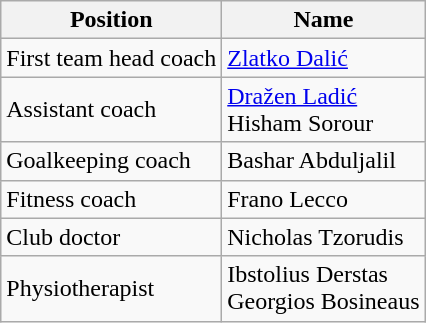<table class="wikitable">
<tr>
<th>Position</th>
<th>Name</th>
</tr>
<tr>
<td>First team head coach</td>
<td> <a href='#'>Zlatko Dalić</a></td>
</tr>
<tr>
<td>Assistant coach</td>
<td> <a href='#'>Dražen Ladić</a><br> Hisham Sorour</td>
</tr>
<tr>
<td>Goalkeeping coach</td>
<td> Bashar Abduljalil</td>
</tr>
<tr>
<td>Fitness coach</td>
<td> Frano Lecco</td>
</tr>
<tr>
<td>Club doctor</td>
<td> Nicholas Tzorudis</td>
</tr>
<tr>
<td>Physiotherapist</td>
<td>Ibstolius Derstas<br>Georgios Bosineaus</td>
</tr>
</table>
